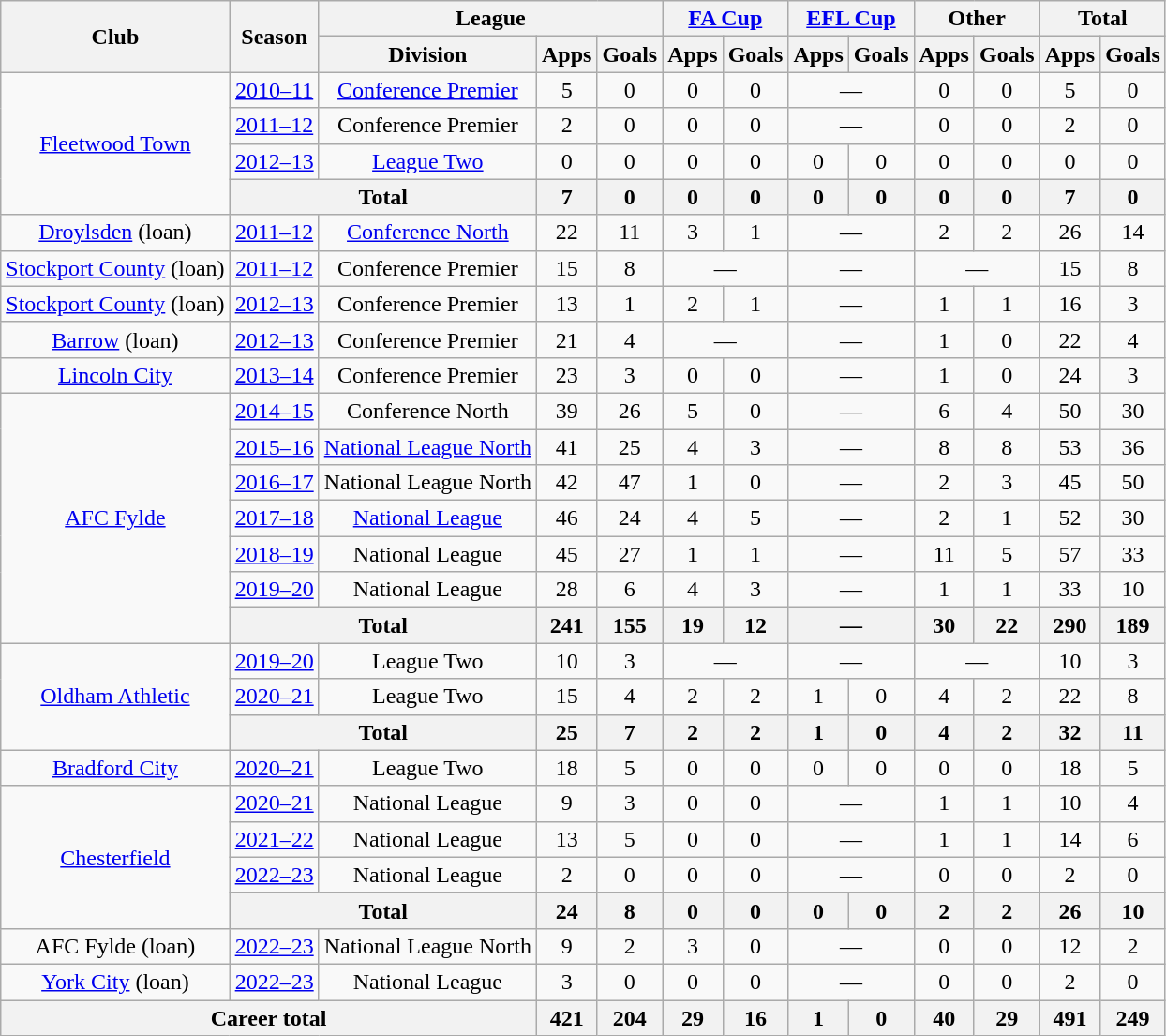<table class="wikitable" style="text-align:center">
<tr>
<th rowspan="2">Club</th>
<th rowspan="2">Season</th>
<th colspan="3">League</th>
<th colspan="2"><a href='#'>FA Cup</a></th>
<th colspan="2"><a href='#'>EFL Cup</a></th>
<th colspan="2">Other</th>
<th colspan="2">Total</th>
</tr>
<tr>
<th>Division</th>
<th>Apps</th>
<th>Goals</th>
<th>Apps</th>
<th>Goals</th>
<th>Apps</th>
<th>Goals</th>
<th>Apps</th>
<th>Goals</th>
<th>Apps</th>
<th>Goals</th>
</tr>
<tr>
<td rowspan="4"><a href='#'>Fleetwood Town</a></td>
<td><a href='#'>2010–11</a></td>
<td><a href='#'>Conference Premier</a></td>
<td>5</td>
<td>0</td>
<td>0</td>
<td>0</td>
<td colspan="2">—</td>
<td>0</td>
<td>0</td>
<td>5</td>
<td>0</td>
</tr>
<tr>
<td><a href='#'>2011–12</a></td>
<td>Conference Premier</td>
<td>2</td>
<td>0</td>
<td>0</td>
<td>0</td>
<td colspan="2">—</td>
<td>0</td>
<td>0</td>
<td>2</td>
<td>0</td>
</tr>
<tr>
<td><a href='#'>2012–13</a></td>
<td><a href='#'>League Two</a></td>
<td>0</td>
<td>0</td>
<td>0</td>
<td>0</td>
<td>0</td>
<td>0</td>
<td>0</td>
<td>0</td>
<td>0</td>
<td>0</td>
</tr>
<tr>
<th colspan=2>Total</th>
<th>7</th>
<th>0</th>
<th>0</th>
<th>0</th>
<th>0</th>
<th>0</th>
<th>0</th>
<th>0</th>
<th>7</th>
<th>0</th>
</tr>
<tr>
<td><a href='#'>Droylsden</a> (loan)</td>
<td><a href='#'>2011–12</a></td>
<td><a href='#'>Conference North</a></td>
<td>22</td>
<td>11</td>
<td>3</td>
<td>1</td>
<td colspan="2">—</td>
<td>2</td>
<td>2</td>
<td>26</td>
<td>14</td>
</tr>
<tr>
<td><a href='#'>Stockport County</a> (loan)</td>
<td><a href='#'>2011–12</a></td>
<td>Conference Premier</td>
<td>15</td>
<td>8</td>
<td colspan="2">—</td>
<td colspan="2">—</td>
<td colspan="2">—</td>
<td>15</td>
<td>8</td>
</tr>
<tr>
<td><a href='#'>Stockport County</a> (loan)</td>
<td><a href='#'>2012–13</a></td>
<td>Conference Premier</td>
<td>13</td>
<td>1</td>
<td>2</td>
<td>1</td>
<td colspan="2">—</td>
<td>1</td>
<td>1</td>
<td>16</td>
<td>3</td>
</tr>
<tr>
<td><a href='#'>Barrow</a> (loan)</td>
<td><a href='#'>2012–13</a></td>
<td>Conference Premier</td>
<td>21</td>
<td>4</td>
<td colspan="2">—</td>
<td colspan="2">—</td>
<td>1</td>
<td>0</td>
<td>22</td>
<td>4</td>
</tr>
<tr>
<td><a href='#'>Lincoln City</a></td>
<td><a href='#'>2013–14</a></td>
<td>Conference Premier</td>
<td>23</td>
<td>3</td>
<td>0</td>
<td>0</td>
<td colspan="2">—</td>
<td>1</td>
<td>0</td>
<td>24</td>
<td>3</td>
</tr>
<tr>
<td rowspan="7"><a href='#'>AFC Fylde</a></td>
<td><a href='#'>2014–15</a></td>
<td>Conference North</td>
<td>39</td>
<td>26</td>
<td>5</td>
<td>0</td>
<td colspan="2">—</td>
<td>6</td>
<td>4</td>
<td>50</td>
<td>30</td>
</tr>
<tr>
<td><a href='#'>2015–16</a></td>
<td><a href='#'>National League North</a></td>
<td>41</td>
<td>25</td>
<td>4</td>
<td>3</td>
<td colspan="2">—</td>
<td>8</td>
<td>8</td>
<td>53</td>
<td>36</td>
</tr>
<tr>
<td><a href='#'>2016–17</a></td>
<td>National League North</td>
<td>42</td>
<td>47</td>
<td>1</td>
<td>0</td>
<td colspan="2">—</td>
<td>2</td>
<td>3</td>
<td>45</td>
<td>50</td>
</tr>
<tr>
<td><a href='#'>2017–18</a></td>
<td><a href='#'>National League</a></td>
<td>46</td>
<td>24</td>
<td>4</td>
<td>5</td>
<td colspan="2">—</td>
<td>2</td>
<td>1</td>
<td>52</td>
<td>30</td>
</tr>
<tr>
<td><a href='#'>2018–19</a></td>
<td>National League</td>
<td>45</td>
<td>27</td>
<td>1</td>
<td>1</td>
<td colspan="2">—</td>
<td>11</td>
<td>5</td>
<td>57</td>
<td>33</td>
</tr>
<tr>
<td><a href='#'>2019–20</a></td>
<td>National League</td>
<td>28</td>
<td>6</td>
<td>4</td>
<td>3</td>
<td colspan="2">—</td>
<td>1</td>
<td>1</td>
<td>33</td>
<td>10</td>
</tr>
<tr>
<th colspan="2">Total</th>
<th>241</th>
<th>155</th>
<th>19</th>
<th>12</th>
<th colspan="2">—</th>
<th>30</th>
<th>22</th>
<th>290</th>
<th>189</th>
</tr>
<tr>
<td rowspan="3"><a href='#'>Oldham Athletic</a></td>
<td><a href='#'>2019–20</a></td>
<td>League Two</td>
<td>10</td>
<td>3</td>
<td colspan="2">—</td>
<td colspan="2">—</td>
<td colspan="2">—</td>
<td>10</td>
<td>3</td>
</tr>
<tr>
<td><a href='#'>2020–21</a></td>
<td>League Two</td>
<td>15</td>
<td>4</td>
<td>2</td>
<td>2</td>
<td>1</td>
<td>0</td>
<td>4</td>
<td>2</td>
<td>22</td>
<td>8</td>
</tr>
<tr>
<th colspan="2">Total</th>
<th>25</th>
<th>7</th>
<th>2</th>
<th>2</th>
<th>1</th>
<th>0</th>
<th>4</th>
<th>2</th>
<th>32</th>
<th>11</th>
</tr>
<tr>
<td><a href='#'>Bradford City</a></td>
<td><a href='#'>2020–21</a></td>
<td>League Two</td>
<td>18</td>
<td>5</td>
<td>0</td>
<td>0</td>
<td>0</td>
<td>0</td>
<td>0</td>
<td>0</td>
<td>18</td>
<td>5</td>
</tr>
<tr>
<td rowspan="4"><a href='#'>Chesterfield</a></td>
<td><a href='#'>2020–21</a></td>
<td>National League</td>
<td>9</td>
<td>3</td>
<td>0</td>
<td>0</td>
<td colspan="2">—</td>
<td>1</td>
<td>1</td>
<td>10</td>
<td>4</td>
</tr>
<tr>
<td><a href='#'>2021–22</a></td>
<td>National League</td>
<td>13</td>
<td>5</td>
<td>0</td>
<td>0</td>
<td colspan="2">—</td>
<td>1</td>
<td>1</td>
<td>14</td>
<td>6</td>
</tr>
<tr>
<td><a href='#'>2022–23</a></td>
<td>National League</td>
<td>2</td>
<td>0</td>
<td>0</td>
<td>0</td>
<td colspan="2">—</td>
<td>0</td>
<td>0</td>
<td>2</td>
<td>0</td>
</tr>
<tr>
<th colspan=2>Total</th>
<th>24</th>
<th>8</th>
<th>0</th>
<th>0</th>
<th>0</th>
<th>0</th>
<th>2</th>
<th>2</th>
<th>26</th>
<th>10</th>
</tr>
<tr>
<td>AFC Fylde (loan)</td>
<td><a href='#'>2022–23</a></td>
<td>National League North</td>
<td>9</td>
<td>2</td>
<td>3</td>
<td>0</td>
<td colspan="2">—</td>
<td>0</td>
<td>0</td>
<td>12</td>
<td>2</td>
</tr>
<tr>
<td><a href='#'>York City</a> (loan)</td>
<td><a href='#'>2022–23</a></td>
<td>National League</td>
<td>3</td>
<td>0</td>
<td>0</td>
<td>0</td>
<td colspan="2">—</td>
<td>0</td>
<td>0</td>
<td>2</td>
<td>0</td>
</tr>
<tr>
<th colspan="3">Career total</th>
<th>421</th>
<th>204</th>
<th>29</th>
<th>16</th>
<th>1</th>
<th>0</th>
<th>40</th>
<th>29</th>
<th>491</th>
<th>249</th>
</tr>
</table>
